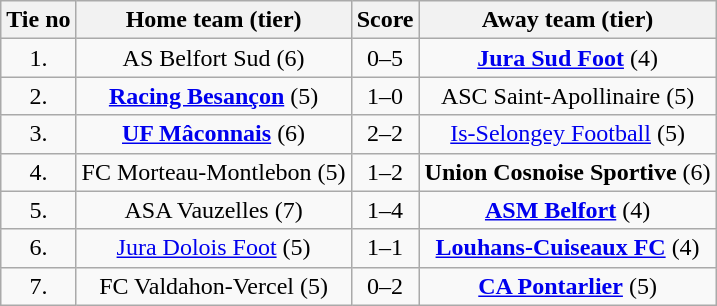<table class="wikitable" style="text-align: center">
<tr>
<th>Tie no</th>
<th>Home team (tier)</th>
<th>Score</th>
<th>Away team (tier)</th>
</tr>
<tr>
<td>1.</td>
<td>AS Belfort Sud (6)</td>
<td>0–5</td>
<td><strong><a href='#'>Jura Sud Foot</a></strong> (4)</td>
</tr>
<tr>
<td>2.</td>
<td><strong><a href='#'>Racing Besançon</a></strong> (5)</td>
<td>1–0</td>
<td>ASC Saint-Apollinaire (5)</td>
</tr>
<tr>
<td>3.</td>
<td><strong><a href='#'>UF Mâconnais</a></strong> (6)</td>
<td>2–2 </td>
<td><a href='#'>Is-Selongey Football</a> (5)</td>
</tr>
<tr>
<td>4.</td>
<td>FC Morteau-Montlebon (5)</td>
<td>1–2</td>
<td><strong>Union Cosnoise Sportive</strong> (6)</td>
</tr>
<tr>
<td>5.</td>
<td>ASA Vauzelles (7)</td>
<td>1–4</td>
<td><strong><a href='#'>ASM Belfort</a></strong> (4)</td>
</tr>
<tr>
<td>6.</td>
<td><a href='#'>Jura Dolois Foot</a> (5)</td>
<td>1–1 </td>
<td><strong><a href='#'>Louhans-Cuiseaux FC</a></strong> (4)</td>
</tr>
<tr>
<td>7.</td>
<td>FC Valdahon-Vercel (5)</td>
<td>0–2</td>
<td><strong><a href='#'>CA Pontarlier</a></strong> (5)</td>
</tr>
</table>
